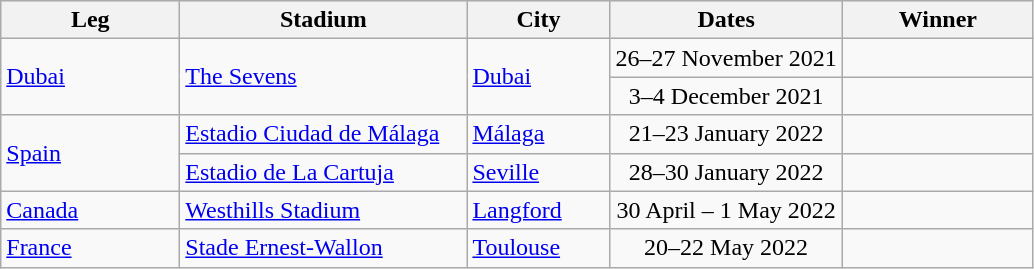<table class="wikitable sortable" text-align:left;">
<tr bgcolor="#efefef">
<th style="width:7.0em;">Leg</th>
<th style="width:11.5em;">Stadium</th>
<th style="width:5.5em;">City</th>
<th>Dates</th>
<th style="width:7.5em;">Winner</th>
</tr>
<tr>
<td rowspan=2><a href='#'>Dubai</a></td>
<td rowspan=2><a href='#'>The Sevens</a></td>
<td rowspan=2><a href='#'>Dubai</a></td>
<td align=center>26–27 November 2021</td>
<td></td>
</tr>
<tr>
<td align=center>3–4 December 2021</td>
<td></td>
</tr>
<tr>
<td rowspan=2><a href='#'>Spain</a></td>
<td><a href='#'>Estadio Ciudad de Málaga</a></td>
<td><a href='#'>Málaga</a></td>
<td align=center>21–23 January 2022</td>
<td></td>
</tr>
<tr>
<td><a href='#'>Estadio de La Cartuja</a></td>
<td><a href='#'>Seville</a></td>
<td align=center>28–30 January 2022</td>
<td></td>
</tr>
<tr>
<td><a href='#'>Canada</a></td>
<td><a href='#'>Westhills Stadium</a></td>
<td><a href='#'>Langford</a></td>
<td align=center>30 April – 1 May 2022</td>
<td></td>
</tr>
<tr>
<td><a href='#'>France</a></td>
<td><a href='#'>Stade Ernest-Wallon</a></td>
<td><a href='#'>Toulouse</a></td>
<td align=center>20–22 May 2022</td>
<td></td>
</tr>
</table>
